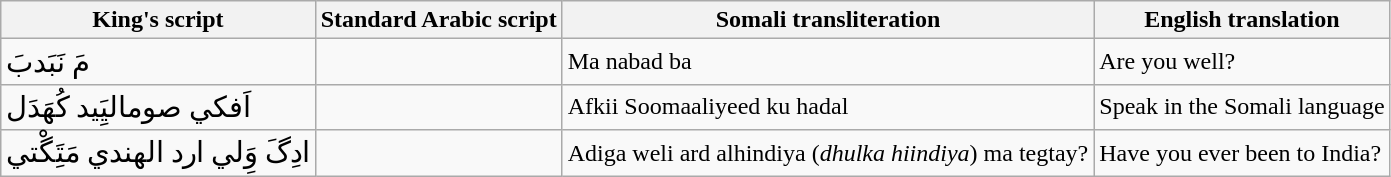<table class="wikitable">
<tr>
<th>King's script</th>
<th>Standard Arabic script</th>
<th>Somali transliteration</th>
<th>English translation</th>
</tr>
<tr>
<td><big>مَ نَبَدبَ</big></td>
<td></td>
<td>Ma nabad ba</td>
<td>Are you well?</td>
</tr>
<tr>
<td><big>اَفكي صوماليَِيد كُهَدَل</big></td>
<td></td>
<td>Afkii Soomaaliyeed ku hadal</td>
<td>Speak in the Somali language</td>
</tr>
<tr>
<td><big>ادِگَ وَِلي ارد الهندي مَتَِگْتي</big></td>
<td></td>
<td>Adiga weli ard alhindiya (<em>dhulka hiindiya</em>) ma tegtay?</td>
<td>Have you ever been to India?</td>
</tr>
</table>
